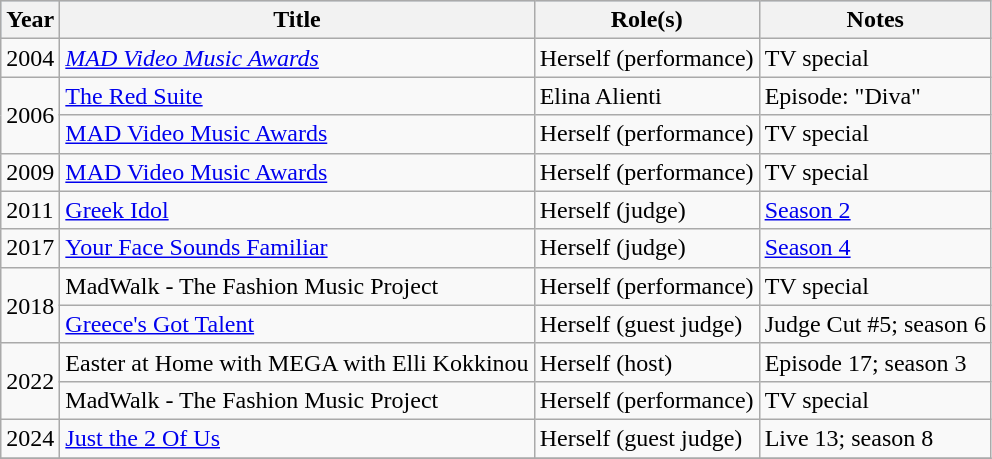<table class="wikitable">
<tr style="background:#b0c4de; text-align:center;">
<th>Year</th>
<th>Title</th>
<th>Role(s)</th>
<th>Notes</th>
</tr>
<tr>
<td>2004</td>
<td><em><a href='#'>MAD Video Music Awards</a></td>
<td>Herself (performance)</td>
<td>TV special</td>
</tr>
<tr>
<td rowspan="2">2006</td>
<td></em><a href='#'>The Red Suite</a><em></td>
<td>Elina Alienti</td>
<td>Episode: "Diva"</td>
</tr>
<tr>
<td></em><a href='#'>MAD Video Music Awards</a><em></td>
<td>Herself (performance)</td>
<td>TV special</td>
</tr>
<tr>
<td>2009</td>
<td></em><a href='#'>MAD Video Music Awards</a><em></td>
<td>Herself (performance)</td>
<td>TV special</td>
</tr>
<tr>
<td>2011</td>
<td></em><a href='#'>Greek Idol</a><em></td>
<td>Herself (judge)</td>
<td><a href='#'>Season 2</a></td>
</tr>
<tr>
<td>2017</td>
<td></em><a href='#'>Your Face Sounds Familiar</a><em></td>
<td>Herself (judge)</td>
<td><a href='#'>Season 4</a></td>
</tr>
<tr>
<td rowspan="2">2018</td>
<td></em>MadWalk - The Fashion Music Project<em></td>
<td>Herself (performance)</td>
<td>TV special</td>
</tr>
<tr>
<td></em><a href='#'>Greece's Got Talent</a><em></td>
<td>Herself (guest judge)</td>
<td>Judge Cut #5; season 6</td>
</tr>
<tr>
<td rowspan="2">2022</td>
<td></em>Easter at Home with MEGA with Elli Kokkinou<em></td>
<td>Herself (host)</td>
<td>Episode 17; season 3</td>
</tr>
<tr>
<td></em>MadWalk - The Fashion Music Project<em></td>
<td>Herself (performance)</td>
<td>TV special</td>
</tr>
<tr>
<td>2024</td>
<td></em><a href='#'>Just the 2 Of Us</a><em></td>
<td>Herself (guest judge)</td>
<td>Live 13; season 8</td>
</tr>
<tr>
</tr>
</table>
